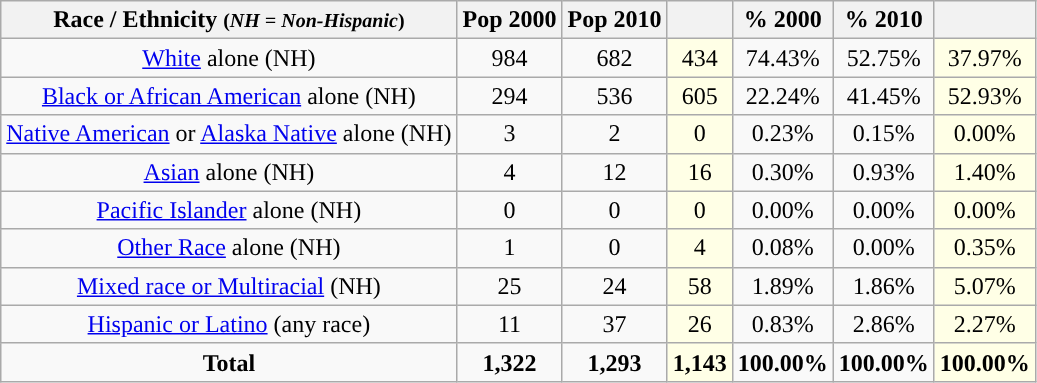<table class="wikitable" style="text-align:center;">
<tr>
<th>Race / Ethnicity <small>(<em>NH = Non-Hispanic</em>)</small></th>
<th>Pop 2000</th>
<th>Pop 2010</th>
<th></th>
<th>% 2000</th>
<th>% 2010</th>
<th></th>
</tr>
<tr>
<td><a href='#'>White</a> alone (NH)</td>
<td>984</td>
<td>682</td>
<td style='background: #ffffe6;'>434</td>
<td>74.43%</td>
<td>52.75%</td>
<td style='background: #ffffe6;'>37.97%</td>
</tr>
<tr>
<td><a href='#'>Black or African American</a> alone (NH)</td>
<td>294</td>
<td>536</td>
<td style='background: #ffffe6;'>605</td>
<td>22.24%</td>
<td>41.45%</td>
<td style='background: #ffffe6;'>52.93%</td>
</tr>
<tr>
<td><a href='#'>Native American</a> or <a href='#'>Alaska Native</a> alone (NH)</td>
<td>3</td>
<td>2</td>
<td style='background: #ffffe6;'>0</td>
<td>0.23%</td>
<td>0.15%</td>
<td style='background: #ffffe6;'>0.00%</td>
</tr>
<tr>
<td><a href='#'>Asian</a> alone (NH)</td>
<td>4</td>
<td>12</td>
<td style='background: #ffffe6;'>16</td>
<td>0.30%</td>
<td>0.93%</td>
<td style='background: #ffffe6;'>1.40%</td>
</tr>
<tr>
<td><a href='#'>Pacific Islander</a> alone (NH)</td>
<td>0</td>
<td>0</td>
<td style='background: #ffffe6;'>0</td>
<td>0.00%</td>
<td>0.00%</td>
<td style='background: #ffffe6;'>0.00%</td>
</tr>
<tr>
<td><a href='#'>Other Race</a> alone (NH)</td>
<td>1</td>
<td>0</td>
<td style='background: #ffffe6;'>4</td>
<td>0.08%</td>
<td>0.00%</td>
<td style='background: #ffffe6;'>0.35%</td>
</tr>
<tr>
<td><a href='#'>Mixed race or Multiracial</a> (NH)</td>
<td>25</td>
<td>24</td>
<td style='background: #ffffe6;'>58</td>
<td>1.89%</td>
<td>1.86%</td>
<td style='background: #ffffe6;'>5.07%</td>
</tr>
<tr>
<td><a href='#'>Hispanic or Latino</a> (any race)</td>
<td>11</td>
<td>37</td>
<td style='background: #ffffe6;'>26</td>
<td>0.83%</td>
<td>2.86%</td>
<td style='background: #ffffe6;'>2.27%</td>
</tr>
<tr>
<td><strong>Total</strong></td>
<td><strong>1,322</strong></td>
<td><strong>1,293</strong></td>
<td style='background: #ffffe6;'><strong>1,143</strong></td>
<td><strong>100.00%</strong></td>
<td><strong>100.00%</strong></td>
<td style='background: #ffffe6;'><strong>100.00%</strong></td>
</tr>
</table>
